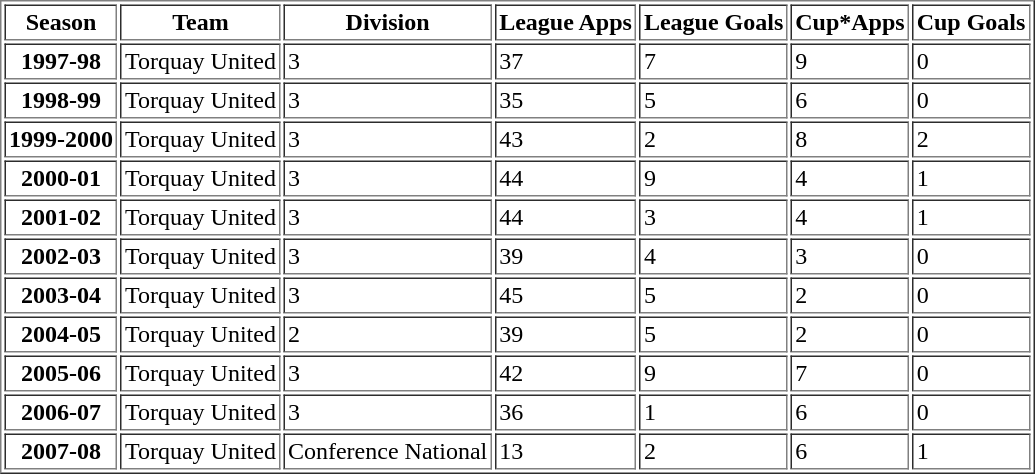<table border="1" cellpadding="2">
<tr>
<th>Season</th>
<th>Team</th>
<th>Division</th>
<th>League Apps</th>
<th>League Goals</th>
<th>Cup*Apps</th>
<th>Cup Goals</th>
</tr>
<tr>
<th>1997-98</th>
<td>Torquay United</td>
<td>3</td>
<td>37</td>
<td>7</td>
<td>9</td>
<td>0</td>
</tr>
<tr>
<th>1998-99</th>
<td>Torquay United</td>
<td>3</td>
<td>35</td>
<td>5</td>
<td>6</td>
<td>0</td>
</tr>
<tr>
<th>1999-2000</th>
<td>Torquay United</td>
<td>3</td>
<td>43</td>
<td>2</td>
<td>8</td>
<td>2</td>
</tr>
<tr>
<th>2000-01</th>
<td>Torquay United</td>
<td>3</td>
<td>44</td>
<td>9</td>
<td>4</td>
<td>1</td>
</tr>
<tr>
<th>2001-02</th>
<td>Torquay United</td>
<td>3</td>
<td>44</td>
<td>3</td>
<td>4</td>
<td>1</td>
</tr>
<tr>
<th>2002-03</th>
<td>Torquay United</td>
<td>3</td>
<td>39</td>
<td>4</td>
<td>3</td>
<td>0</td>
</tr>
<tr>
<th>2003-04</th>
<td>Torquay United</td>
<td>3</td>
<td>45</td>
<td>5</td>
<td>2</td>
<td>0</td>
</tr>
<tr>
<th>2004-05</th>
<td>Torquay United</td>
<td>2</td>
<td>39</td>
<td>5</td>
<td>2</td>
<td>0</td>
</tr>
<tr>
<th>2005-06</th>
<td>Torquay United</td>
<td>3</td>
<td>42</td>
<td>9</td>
<td>7</td>
<td>0</td>
</tr>
<tr>
<th>2006-07</th>
<td>Torquay United</td>
<td>3</td>
<td>36</td>
<td>1</td>
<td>6</td>
<td>0</td>
</tr>
<tr>
<th>2007-08</th>
<td>Torquay United</td>
<td>Conference National</td>
<td>13</td>
<td>2</td>
<td>6</td>
<td>1</td>
</tr>
</table>
